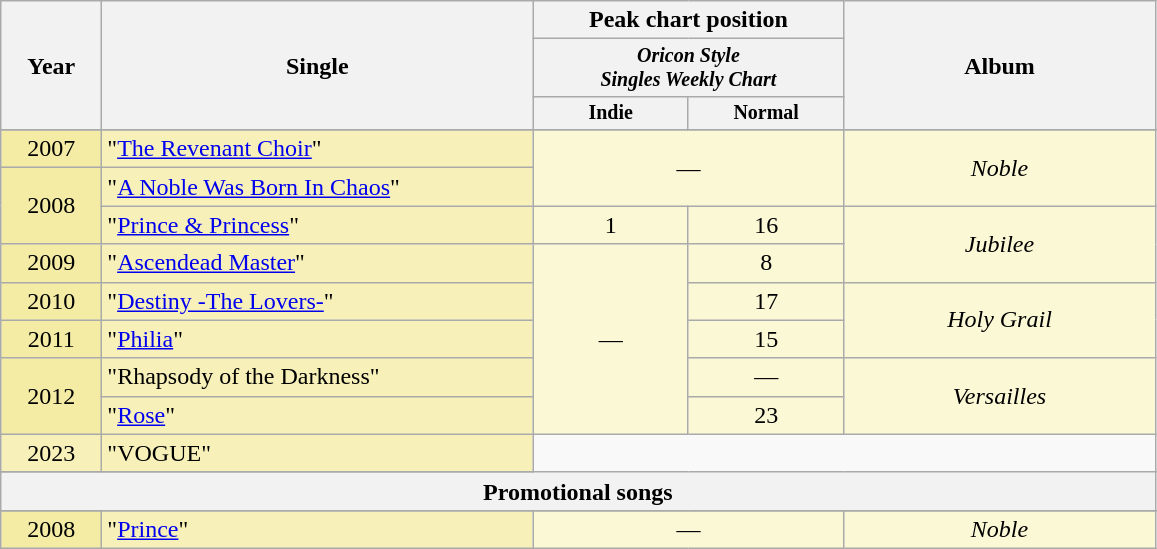<table class="wikitable">
<tr>
<th width="60" rowspan=3>Year</th>
<th width="280" rowspan="3">Single</th>
<th width="200" colspan=2>Peak chart position</th>
<th rowspan=3 width="200" colspan="1">Album</th>
</tr>
<tr style="font-size:smaller;">
<th bgcolor="#F4ECA5" colspan="2"><em>Oricon Style</em><br><em>Singles Weekly Chart</em><br></th>
</tr>
<tr style="font-size:smaller;">
<th bgcolor="#F4ECA5" width="50">Indie</th>
<th bgcolor="#F4ECA5" width="50">Normal</th>
</tr>
<tr>
</tr>
<tr align="center">
<td align="center" rowspan=1  bgcolor="#F4ECA5">2007</td>
<td align="left" bgcolor=F7F1B9>"<a href='#'>The Revenant Choir</a>"</td>
<td align="center" bgcolor="FBF8D6" rowspan=2 colspan=2>—</td>
<td align="center" rowspan=2 bgcolor="FBF8D6"><em>Noble</em></td>
</tr>
<tr align="center">
<td align="center" rowspan=2  bgcolor="#F4ECA5">2008</td>
<td align="left" align="left" bgcolor=F7F1B9>"<a href='#'>A Noble Was Born In Chaos</a>"</td>
</tr>
<tr align="center">
<td align="left" bgcolor=F7F1B9>"<a href='#'>Prince & Princess</a>"</td>
<td align="center" bgcolor="FBF8D6">1</td>
<td align="center" bgcolor="FBF8D6">16</td>
<td align="center" rowspan=2 bgcolor="FBF8D6"><em>Jubilee</em></td>
</tr>
<tr align="center">
<td align="center" rowspan=1  bgcolor="#F4ECA5">2009</td>
<td align="left" bgcolor=F7F1B9>"<a href='#'>Ascendead Master</a>"</td>
<td align="center" bgcolor="FBF8D6" rowspan=5>—</td>
<td align="center" bgcolor="FBF8D6">8</td>
</tr>
<tr align="center">
<td align="center" rowspan=1  bgcolor="#F4ECA5">2010</td>
<td align="left" bgcolor=F7F1B9>"<a href='#'>Destiny -The Lovers-</a>"</td>
<td align="center" bgcolor="FBF8D6">17</td>
<td align="center" rowspan=2 bgcolor="FBF8D6"><em>Holy Grail</em></td>
</tr>
<tr align="center">
<td align="center" rowspan=1  bgcolor="#F4ECA5">2011</td>
<td align="left" bgcolor=F7F1B9>"<a href='#'>Philia</a>"</td>
<td align="center" bgcolor="FBF8D6">15</td>
</tr>
<tr align="center">
<td align="center" rowspan=2  bgcolor="#F4ECA5">2012</td>
<td align="left" bgcolor=F7F1B9>"Rhapsody of the Darkness"</td>
<td align="center" bgcolor="FBF8D6">—</td>
<td align="center" rowspan=2 bgcolor="FBF8D6"><em>Versailles</em></td>
</tr>
<tr align="center">
<td align="left" bgcolor=F7F1B9>"<a href='#'>Rose</a>"</td>
<td align="center" bgcolor="FBF8D6">23</td>
</tr>
<tr align="center">
<td align="center" bgcolor=F7F1B9>2023</td>
<td align="left" bgcolor=F7F1B9>"VOGUE"</td>
</tr>
<tr align="center">
</tr>
<tr>
<th colspan="5">Promotional songs</th>
</tr>
<tr>
</tr>
<tr style="font-size:smaller;">
</tr>
<tr align="center">
<td align="center" rowspan=1  bgcolor="#F4ECA5">2008</td>
<td align="left" bgcolor=F7F1B9>"<a href='#'>Prince</a>"</td>
<td align="center" bgcolor="FBF8D6" colspan=2>—</td>
<td align="center" bgcolor="FBF8D6"><em>Noble</em></td>
</tr>
</table>
